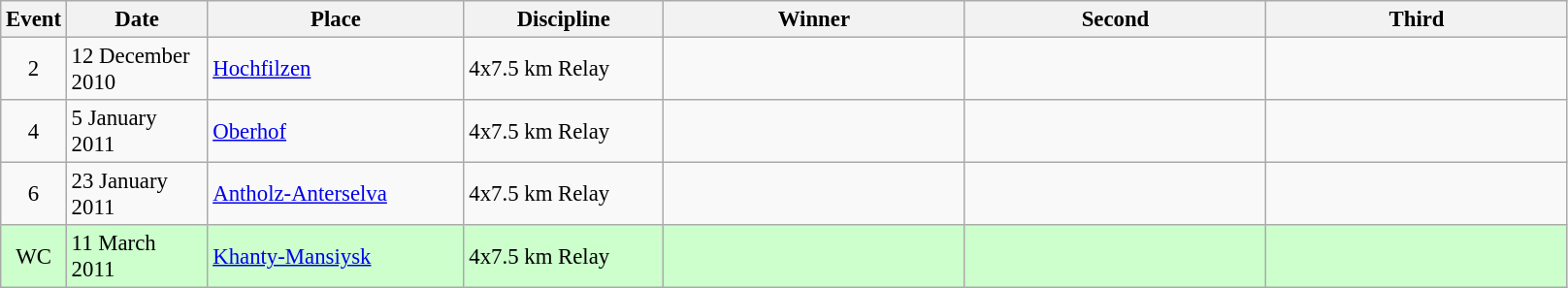<table class="wikitable" style="font-size:95%;">
<tr>
<th width="30">Event</th>
<th width="90">Date</th>
<th width="169">Place</th>
<th width="130">Discipline</th>
<th width="200">Winner</th>
<th width="200">Second</th>
<th width="200">Third</th>
</tr>
<tr>
<td align=center>2</td>
<td>12 December 2010</td>
<td> <a href='#'>Hochfilzen</a></td>
<td>4x7.5 km Relay</td>
<td></td>
<td></td>
<td></td>
</tr>
<tr>
<td align=center>4</td>
<td>5 January 2011</td>
<td> <a href='#'>Oberhof</a></td>
<td>4x7.5 km Relay</td>
<td></td>
<td></td>
<td></td>
</tr>
<tr>
<td align=center>6</td>
<td>23 January 2011</td>
<td> <a href='#'>Antholz-Anterselva</a></td>
<td>4x7.5 km Relay</td>
<td></td>
<td></td>
<td></td>
</tr>
<tr style="background:#CCFFCC">
<td align=center>WC</td>
<td>11 March 2011</td>
<td> <a href='#'>Khanty-Mansiysk</a></td>
<td>4x7.5 km Relay</td>
<td></td>
<td></td>
<td></td>
</tr>
</table>
